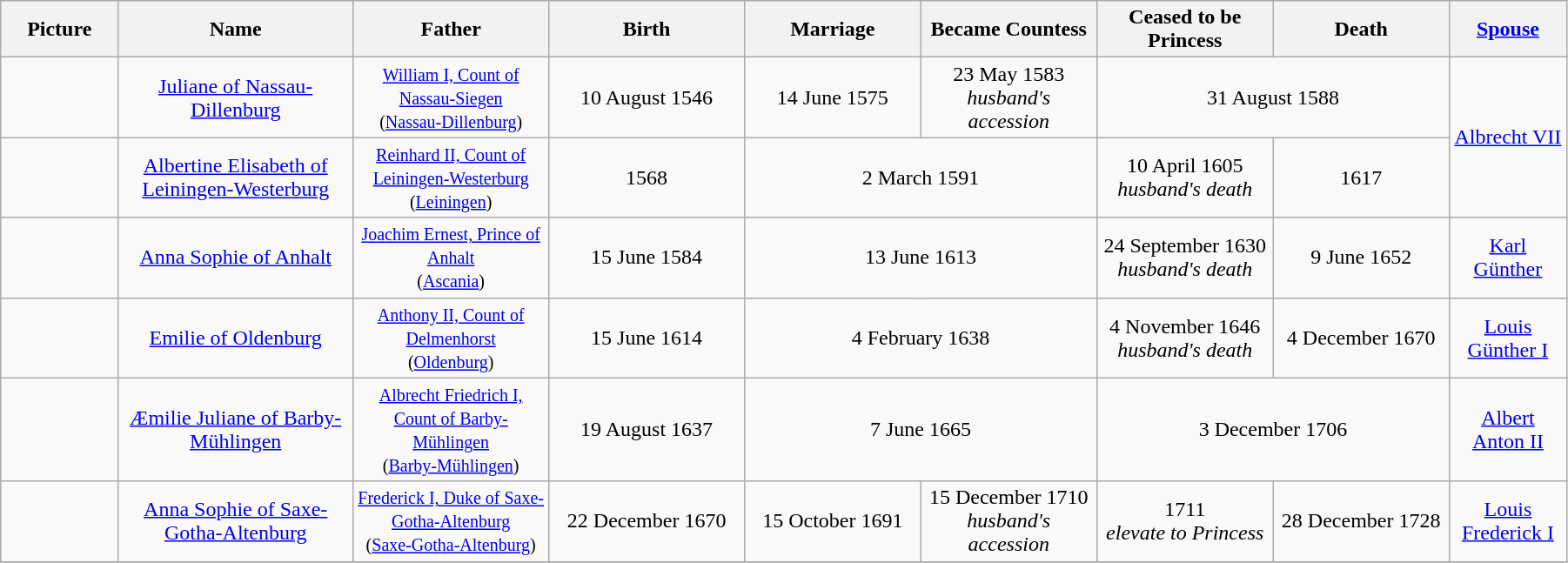<table width=95% class="wikitable">
<tr>
<th width = "6%">Picture</th>
<th width = "12%">Name</th>
<th width = "10%">Father</th>
<th width = "10%">Birth</th>
<th width = "9%">Marriage</th>
<th width = "9%">Became Countess</th>
<th width = "9%">Ceased to be Princess</th>
<th width = "9%">Death</th>
<th width = "6%"><a href='#'>Spouse</a></th>
</tr>
<tr>
<td align="center"></td>
<td align="center"><a href='#'>Juliane of Nassau-Dillenburg</a></td>
<td align="center"><small><a href='#'>William I, Count of Nassau-Siegen</a><br>(<a href='#'>Nassau-Dillenburg</a>)</small></td>
<td align="center">10 August 1546</td>
<td align="center">14 June 1575</td>
<td align="center">23 May 1583<br><em>husband's accession</em></td>
<td align="center" colspan="2">31 August 1588</td>
<td align="center" rowspan="2"><a href='#'>Albrecht VII</a></td>
</tr>
<tr>
<td align="center"></td>
<td align="center"><a href='#'>Albertine Elisabeth of Leiningen-Westerburg</a></td>
<td align="center"><small><a href='#'>Reinhard II, Count of Leiningen-Westerburg</a><br>(<a href='#'>Leiningen</a>)</small></td>
<td align="center">1568</td>
<td align="center" colspan="2">2 March 1591</td>
<td align="center">10 April 1605<br><em>husband's death</em></td>
<td align="center">1617</td>
</tr>
<tr>
<td align="center"></td>
<td align="center"><a href='#'>Anna Sophie of Anhalt</a></td>
<td align="center"><small><a href='#'>Joachim Ernest, Prince of Anhalt</a><br>(<a href='#'>Ascania</a>)</small></td>
<td align="center">15 June 1584</td>
<td align="center" colspan="2">13 June 1613</td>
<td align="center">24 September 1630<br><em>husband's death</em></td>
<td align="center">9 June 1652</td>
<td align="center"><a href='#'>Karl Günther</a></td>
</tr>
<tr>
<td align="center"></td>
<td align="center"><a href='#'>Emilie of Oldenburg</a></td>
<td align="center"><small><a href='#'>Anthony II, Count of Delmenhorst</a><br>(<a href='#'>Oldenburg</a>)</small></td>
<td align="center">15 June 1614</td>
<td align="center" colspan="2">4 February 1638</td>
<td align="center">4 November 1646<br><em>husband's death</em></td>
<td align="center">4 December 1670</td>
<td align="center"><a href='#'>Louis Günther I</a></td>
</tr>
<tr>
<td align="center"></td>
<td align="center"><a href='#'>Æmilie Juliane of Barby-Mühlingen</a></td>
<td align="center"><small><a href='#'>Albrecht Friedrich I, Count of Barby-Mühlingen</a><br>(<a href='#'>Barby-Mühlingen</a>)</small></td>
<td align="center">19 August 1637</td>
<td align="center" colspan="2">7 June 1665</td>
<td align="center" colspan="2">3 December 1706</td>
<td align="center"><a href='#'>Albert Anton II</a></td>
</tr>
<tr>
<td align="center"></td>
<td align="center"><a href='#'>Anna Sophie of Saxe-Gotha-Altenburg</a></td>
<td align="center"><small><a href='#'>Frederick I, Duke of Saxe-Gotha-Altenburg</a><br>(<a href='#'>Saxe-Gotha-Altenburg</a>)</small></td>
<td align="center">22 December 1670</td>
<td align="center">15 October 1691</td>
<td align="center">15 December 1710<br><em>husband's accession</em></td>
<td align="center">1711<br><em>elevate to Princess</em></td>
<td align="center">28 December 1728</td>
<td align="center"><a href='#'>Louis Frederick I</a></td>
</tr>
<tr>
</tr>
</table>
